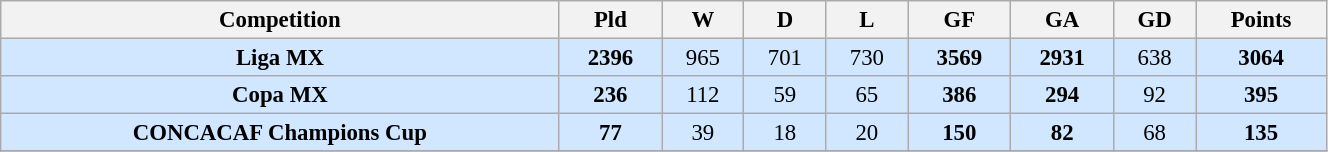<table class="wikitable sortable" style="font-size:95%; text-align: center; width:70%;">
<tr>
<th>Competition</th>
<th>Pld</th>
<th>W</th>
<th>D</th>
<th>L</th>
<th>GF</th>
<th>GA</th>
<th>GD</th>
<th>Points</th>
</tr>
<tr align=center bgcolor=#D0E7FF>
<td><strong>Liga MX</strong></td>
<td><strong>2396</strong></td>
<td>965</td>
<td>701</td>
<td>730</td>
<td><strong>3569</strong></td>
<td><strong>2931</strong></td>
<td>638</td>
<td><strong>3064</strong></td>
</tr>
<tr align=center bgcolor=#D0E7FF>
<td><strong>Copa MX</strong></td>
<td><strong>236</strong></td>
<td>112</td>
<td>59</td>
<td>65</td>
<td><strong>386</strong></td>
<td><strong>294</strong></td>
<td>92</td>
<td><strong>395</strong></td>
</tr>
<tr align=center bgcolor=#D0E7FF>
<td><strong>CONCACAF Champions Cup</strong></td>
<td><strong>77</strong></td>
<td>39</td>
<td>18</td>
<td>20</td>
<td><strong>150</strong></td>
<td><strong>82</strong></td>
<td>68</td>
<td><strong>135</strong></td>
</tr>
<tr align=center bgcolor=#D0E7FF>
</tr>
</table>
